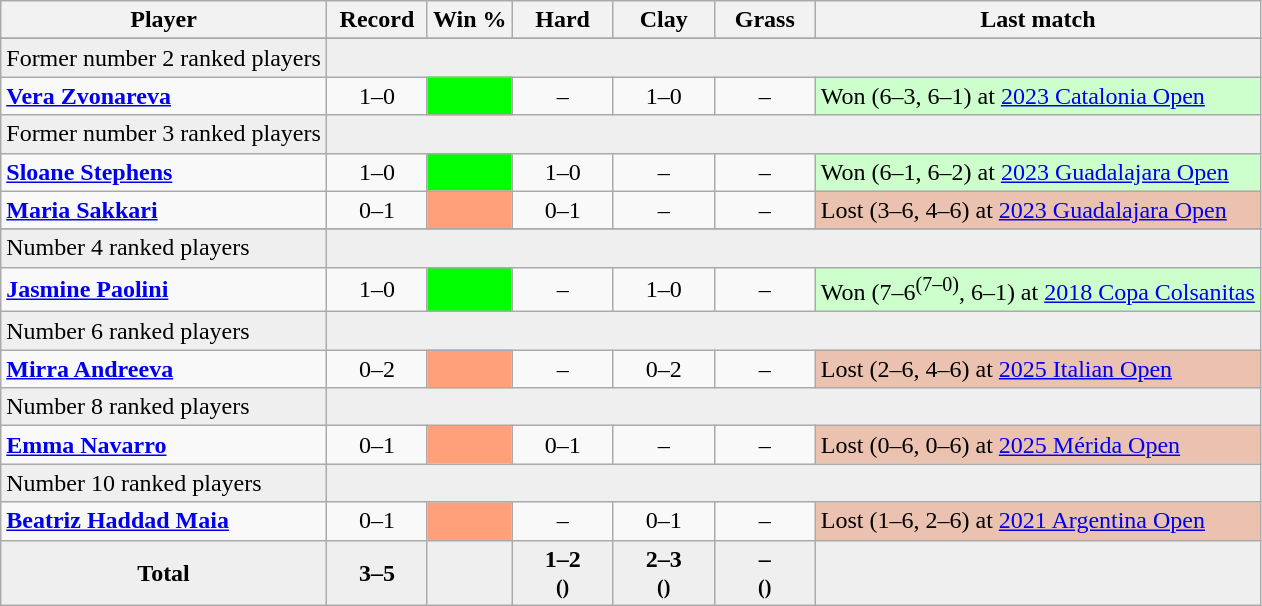<table class="sortable wikitable nowrap" style=text-align:center>
<tr>
<th>Player</th>
<th width=60>Record</th>
<th>Win %</th>
<th width=60>Hard</th>
<th width=60>Clay</th>
<th width=60>Grass</th>
<th>Last match</th>
</tr>
<tr bgcolor=efefef>
</tr>
<tr bgcolor=efefef class="sortbottom">
<td align=left>Former number 2 ranked players</td>
<td colspan="6"></td>
</tr>
<tr>
<td align=left><strong> <a href='#'>Vera Zvonareva</a></strong></td>
<td>1–0</td>
<td bgcolor=lime></td>
<td>–</td>
<td>1–0</td>
<td>–</td>
<td bgcolor=ccffcc align=left>Won (6–3, 6–1) at <a href='#'>2023 Catalonia Open</a></td>
</tr>
<tr bgcolor=efefef class="sortbottom">
<td align=left>Former number 3 ranked players</td>
<td colspan="6"></td>
</tr>
<tr>
<td align=left><strong> <a href='#'>Sloane Stephens</a></strong></td>
<td>1–0</td>
<td bgcolor=lime></td>
<td>1–0</td>
<td>–</td>
<td>–</td>
<td bgcolor=ccffcc align=left>Won (6–1, 6–2) at <a href='#'>2023 Guadalajara Open</a></td>
</tr>
<tr>
<td align=left><strong> <a href='#'>Maria Sakkari</a></strong></td>
<td>0–1</td>
<td bgcolor=FFA07A></td>
<td>0–1</td>
<td>–</td>
<td>–</td>
<td bgcolor=ebc2af align=left>Lost (3–6, 4–6) at <a href='#'>2023 Guadalajara Open</a></td>
</tr>
<tr>
</tr>
<tr bgcolor=efefef class="sortbottom">
<td align=left>Number 4 ranked players</td>
<td colspan="6"></td>
</tr>
<tr>
<td align=left><strong> <a href='#'>Jasmine Paolini</a></strong></td>
<td>1–0</td>
<td bgcolor=lime></td>
<td>–</td>
<td>1–0</td>
<td>–</td>
<td bgcolor=ccffcc align=left>Won (7–6<sup>(7–0)</sup>, 6–1) at <a href='#'>2018 Copa Colsanitas</a></td>
</tr>
<tr bgcolor="efefef" class="sortbottom">
<td align="left">Number 6 ranked players</td>
<td colspan="6"></td>
</tr>
<tr>
<td align=left><strong> <a href='#'>Mirra Andreeva</a></strong></td>
<td>0–2</td>
<td bgcolor=ffa07a></td>
<td>–</td>
<td>0–2</td>
<td>–</td>
<td bgcolor="ebc2af" align=left>Lost (2–6, 4–6) at <a href='#'>2025 Italian Open</a></td>
</tr>
<tr bgcolor="efefef" class="sortbottom">
<td align="left">Number 8 ranked players</td>
<td colspan="6"></td>
</tr>
<tr>
<td align=left><strong> <a href='#'>Emma Navarro</a></strong></td>
<td>0–1</td>
<td bgcolor=ffa07a></td>
<td>0–1</td>
<td>–</td>
<td>–</td>
<td bgcolor="ebc2af" align=left>Lost (0–6, 0–6) at <a href='#'>2025 Mérida Open</a></td>
</tr>
<tr bgcolor=efefef class="sortbottom">
<td align=left>Number 10 ranked players</td>
<td colspan="6"></td>
</tr>
<tr>
<td align=left><strong> <a href='#'>Beatriz Haddad Maia</a></strong></td>
<td>0–1</td>
<td bgcolor=ffa07a></td>
<td>–</td>
<td>0–1</td>
<td>–</td>
<td bgcolor="ebc2af" align=left>Lost (1–6, 2–6) at <a href='#'>2021 Argentina Open</a></td>
</tr>
<tr class=sortbottom style=font-weight:bold;background:#efefef class="sortbottom">
<td>Total</td>
<td>3–5</td>
<td></td>
<td>1–2 <br> <small>()</small></td>
<td>2–3 <br> <small>()</small></td>
<td>– <br> <small>()</small></td>
<td></td>
</tr>
</table>
